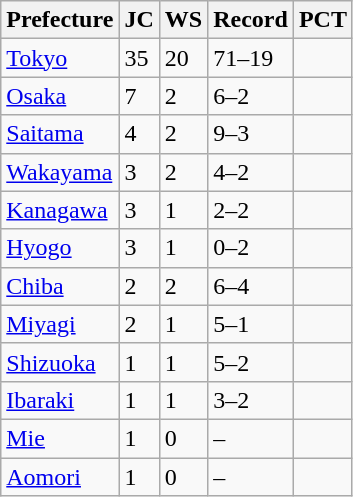<table class="wikitable">
<tr>
<th>Prefecture</th>
<th>JC</th>
<th>WS</th>
<th>Record</th>
<th>PCT</th>
</tr>
<tr>
<td> <a href='#'>Tokyo</a></td>
<td>35</td>
<td>20</td>
<td>71–19</td>
<td></td>
</tr>
<tr>
<td> <a href='#'>Osaka</a></td>
<td>7</td>
<td>2</td>
<td>6–2</td>
<td></td>
</tr>
<tr>
<td> <a href='#'>Saitama</a></td>
<td>4</td>
<td>2</td>
<td>9–3</td>
<td></td>
</tr>
<tr>
<td> <a href='#'>Wakayama</a></td>
<td>3</td>
<td>2</td>
<td>4–2</td>
<td></td>
</tr>
<tr>
<td> <a href='#'>Kanagawa</a></td>
<td>3</td>
<td>1</td>
<td>2–2</td>
<td></td>
</tr>
<tr>
<td> <a href='#'>Hyogo</a></td>
<td>3</td>
<td>1</td>
<td>0–2</td>
<td></td>
</tr>
<tr>
<td> <a href='#'>Chiba</a></td>
<td>2</td>
<td>2</td>
<td>6–4</td>
<td></td>
</tr>
<tr>
<td> <a href='#'>Miyagi</a></td>
<td>2</td>
<td>1</td>
<td>5–1</td>
<td></td>
</tr>
<tr>
<td> <a href='#'>Shizuoka</a></td>
<td>1</td>
<td>1</td>
<td>5–2</td>
<td></td>
</tr>
<tr>
<td> <a href='#'>Ibaraki</a></td>
<td>1</td>
<td>1</td>
<td>3–2</td>
<td></td>
</tr>
<tr>
<td> <a href='#'>Mie</a></td>
<td>1</td>
<td>0</td>
<td>–</td>
<td></td>
</tr>
<tr>
<td> <a href='#'>Aomori</a></td>
<td>1</td>
<td>0</td>
<td>–</td>
<td></td>
</tr>
</table>
